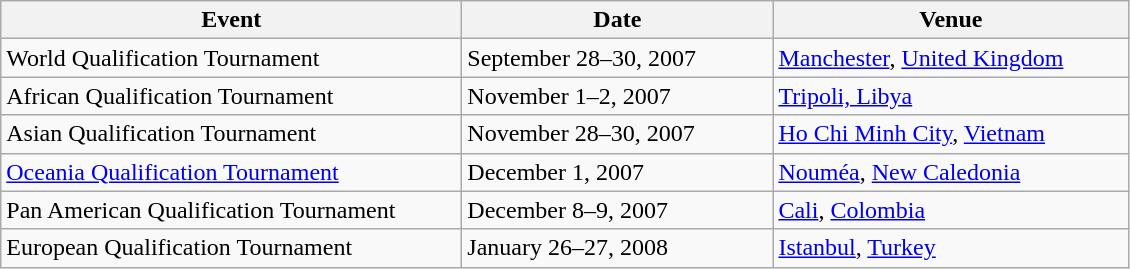<table class=wikitable>
<tr>
<th width=300>Event</th>
<th width=200>Date</th>
<th width=230>Venue</th>
</tr>
<tr>
<td>World Qualification Tournament</td>
<td>September 28–30, 2007</td>
<td> <a href='#'>Manchester</a>, <a href='#'>United Kingdom</a></td>
</tr>
<tr>
<td>African Qualification Tournament</td>
<td>November 1–2, 2007</td>
<td> <a href='#'>Tripoli, Libya</a></td>
</tr>
<tr>
<td>Asian Qualification Tournament</td>
<td>November 28–30, 2007</td>
<td> <a href='#'>Ho Chi Minh City</a>, <a href='#'>Vietnam</a></td>
</tr>
<tr>
<td><a href='#'>Oceania Qualification Tournament</a></td>
<td>December 1, 2007</td>
<td> <a href='#'>Nouméa</a>, <a href='#'>New Caledonia</a></td>
</tr>
<tr>
<td>Pan American Qualification Tournament</td>
<td>December 8–9, 2007</td>
<td> <a href='#'>Cali</a>, <a href='#'>Colombia</a></td>
</tr>
<tr>
<td>European Qualification Tournament</td>
<td>January 26–27, 2008</td>
<td> <a href='#'>Istanbul</a>, <a href='#'>Turkey</a></td>
</tr>
</table>
